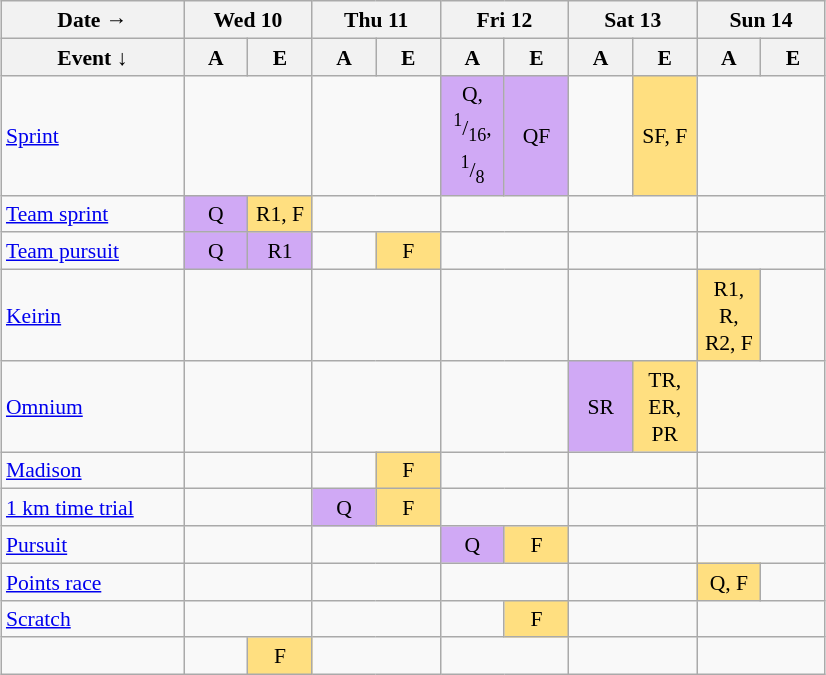<table class="wikitable" style="margin:0.5em auto; font-size:90%; line-height:1.25em;text-align:center;">
<tr>
<th>Date →</th>
<th colspan=2>Wed 10</th>
<th colspan=2>Thu 11</th>
<th colspan=2>Fri 12</th>
<th colspan=2>Sat 13</th>
<th colspan=2>Sun 14</th>
</tr>
<tr>
<th style="width:8em;">Event ↓</th>
<th style="width:2.5em;">A</th>
<th style="width:2.5em;">E</th>
<th style="width:2.5em;">A</th>
<th style="width:2.5em;">E</th>
<th style="width:2.5em;">A</th>
<th style="width:2.5em;">E</th>
<th style="width:2.5em;">A</th>
<th style="width:2.5em;">E</th>
<th style="width:2.5em;">A</th>
<th style="width:2.5em;">E</th>
</tr>
<tr>
<td align=left><a href='#'>Sprint</a></td>
<td colspan=2></td>
<td colspan=2></td>
<td bgcolor=D0A9F5>Q, <sup>1</sup>/<sub>16</sub>, <sup>1</sup>/<sub>8</sub></td>
<td bgcolor=D0A9F5>QF</td>
<td></td>
<td bgcolor=FFDF80>SF, F</td>
<td colspan=2></td>
</tr>
<tr>
<td align=left><a href='#'>Team sprint</a></td>
<td bgcolor=D0A9F5>Q</td>
<td bgcolor=FFDF80>R1, F</td>
<td colspan=2></td>
<td colspan=2></td>
<td colspan=2></td>
<td colspan=2></td>
</tr>
<tr>
<td align=left><a href='#'>Team pursuit</a></td>
<td bgcolor=D0A9F5>Q</td>
<td bgcolor=D0A9F5>R1</td>
<td></td>
<td bgcolor=FFDF80>F</td>
<td colspan=2></td>
<td colspan=2></td>
<td colspan=2></td>
</tr>
<tr>
<td align=left><a href='#'>Keirin</a></td>
<td colspan=2></td>
<td colspan=2></td>
<td colspan=2></td>
<td colspan=2></td>
<td bgcolor=FFDF80>R1, R, R2, F</td>
<td></td>
</tr>
<tr>
<td align=left><a href='#'>Omnium</a></td>
<td colspan=2></td>
<td colspan=2></td>
<td colspan=2></td>
<td bgcolor=D0A9F5>SR</td>
<td bgcolor=FFDF80>TR, ER, PR</td>
<td colspan=2></td>
</tr>
<tr>
<td align=left><a href='#'>Madison</a></td>
<td colspan=2></td>
<td></td>
<td bgcolor=FFDF80>F</td>
<td colspan=2></td>
<td colspan=2></td>
<td colspan=2></td>
</tr>
<tr>
<td align=left><a href='#'>1 km time trial</a></td>
<td colspan=2></td>
<td bgcolor=D0A9F5>Q</td>
<td bgcolor=FFDF80>F</td>
<td colspan=2></td>
<td colspan=2></td>
<td colspan=2></td>
</tr>
<tr>
<td align=left><a href='#'>Pursuit</a></td>
<td colspan=2></td>
<td colspan=2></td>
<td bgcolor=D0A9F5>Q</td>
<td bgcolor=FFDF80>F</td>
<td colspan=2></td>
<td colspan=2></td>
</tr>
<tr>
<td align=left><a href='#'>Points race</a></td>
<td colspan=2></td>
<td colspan=2></td>
<td colspan=2></td>
<td colspan=2></td>
<td bgcolor=FFDF80>Q, F</td>
<td></td>
</tr>
<tr>
<td align=left><a href='#'>Scratch</a></td>
<td colspan=2></td>
<td colspan=2></td>
<td></td>
<td bgcolor=FFDF80>F</td>
<td colspan=2></td>
<td colspan=2></td>
</tr>
<tr>
<td align=left><a href='#'></a></td>
<td></td>
<td bgcolor=FFDF80>F</td>
<td colspan=2></td>
<td colspan=2></td>
<td colspan=2></td>
<td colspan=2></td>
</tr>
</table>
